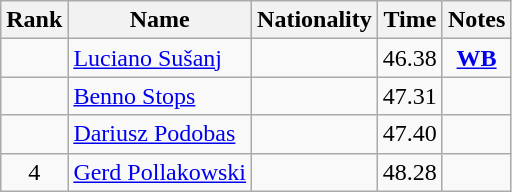<table class="wikitable sortable" style="text-align:center">
<tr>
<th>Rank</th>
<th>Name</th>
<th>Nationality</th>
<th>Time</th>
<th>Notes</th>
</tr>
<tr>
<td></td>
<td align="left"><a href='#'>Luciano Sušanj</a></td>
<td align=left></td>
<td>46.38</td>
<td><strong><a href='#'>WB</a></strong></td>
</tr>
<tr>
<td></td>
<td align="left"><a href='#'>Benno Stops</a></td>
<td align=left></td>
<td>47.31</td>
<td></td>
</tr>
<tr>
<td></td>
<td align="left"><a href='#'>Dariusz Podobas</a></td>
<td align=left></td>
<td>47.40</td>
<td></td>
</tr>
<tr>
<td>4</td>
<td align="left"><a href='#'>Gerd Pollakowski</a></td>
<td align=left></td>
<td>48.28</td>
<td></td>
</tr>
</table>
